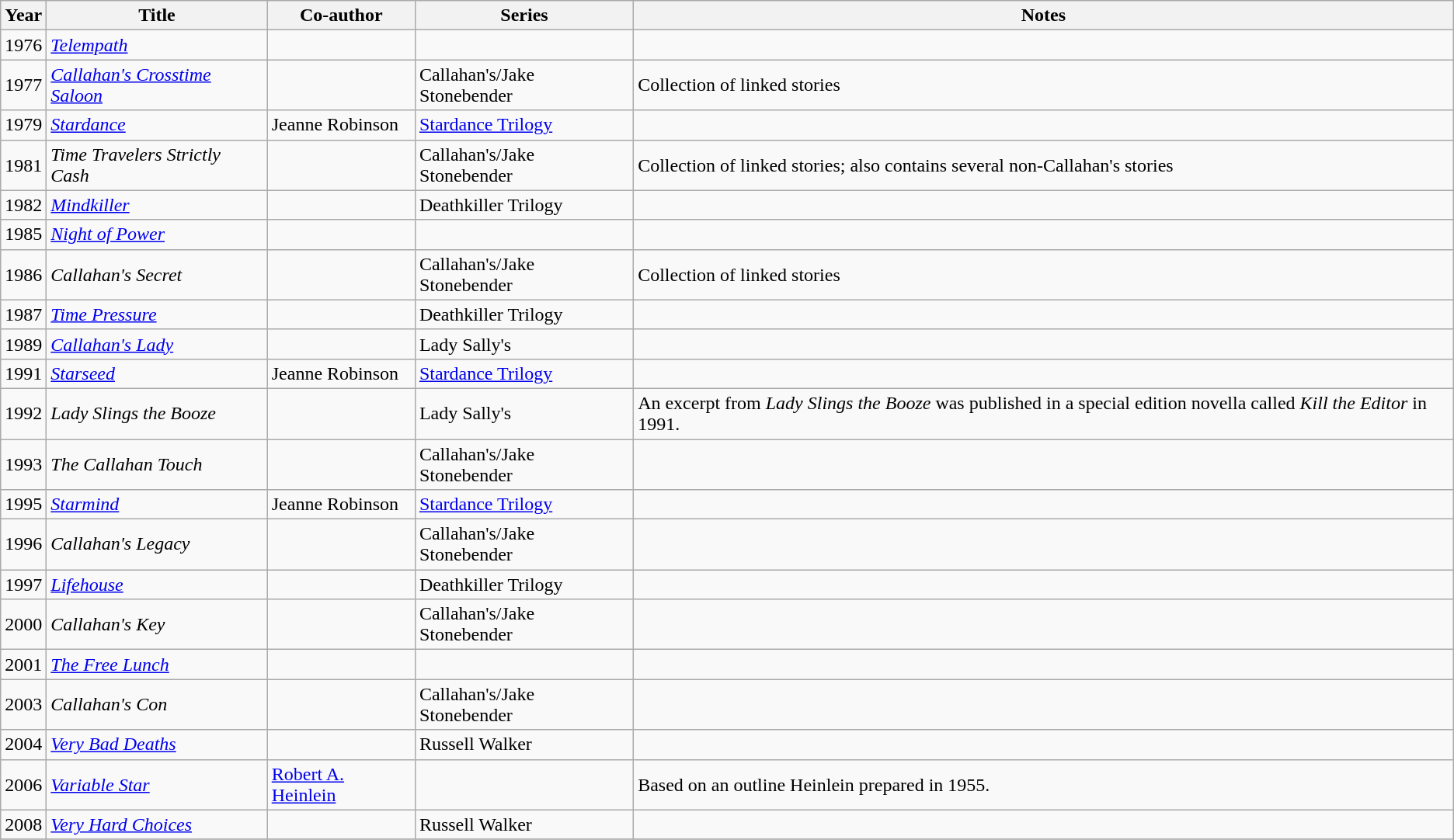<table class="sortable wikitable">
<tr>
<th>Year</th>
<th>Title</th>
<th>Co-author</th>
<th>Series</th>
<th>Notes</th>
</tr>
<tr>
<td>1976</td>
<td><em><a href='#'>Telempath</a></em></td>
<td></td>
<td></td>
<td></td>
</tr>
<tr>
<td>1977</td>
<td><em><a href='#'>Callahan's Crosstime Saloon</a></em></td>
<td></td>
<td>Callahan's/Jake Stonebender</td>
<td>Collection of linked stories</td>
</tr>
<tr>
<td>1979</td>
<td><em><a href='#'>Stardance</a></em></td>
<td>Jeanne Robinson</td>
<td><a href='#'>Stardance Trilogy</a></td>
<td></td>
</tr>
<tr>
<td>1981</td>
<td><em>Time Travelers Strictly Cash</em></td>
<td></td>
<td>Callahan's/Jake Stonebender</td>
<td>Collection of linked stories; also contains several non-Callahan's stories</td>
</tr>
<tr>
<td>1982</td>
<td><em><a href='#'>Mindkiller</a></em></td>
<td></td>
<td>Deathkiller Trilogy</td>
<td></td>
</tr>
<tr>
<td>1985</td>
<td><em><a href='#'>Night of Power</a></em></td>
<td></td>
<td></td>
<td></td>
</tr>
<tr>
<td>1986</td>
<td><em>Callahan's Secret</em></td>
<td></td>
<td>Callahan's/Jake Stonebender</td>
<td>Collection of linked stories</td>
</tr>
<tr>
<td>1987</td>
<td><em><a href='#'>Time Pressure</a></em></td>
<td></td>
<td>Deathkiller Trilogy</td>
<td></td>
</tr>
<tr>
<td>1989</td>
<td><em><a href='#'>Callahan's Lady</a></em></td>
<td></td>
<td>Lady Sally's</td>
<td></td>
</tr>
<tr>
<td>1991</td>
<td><em><a href='#'>Starseed</a></em></td>
<td>Jeanne Robinson</td>
<td><a href='#'>Stardance Trilogy</a></td>
<td></td>
</tr>
<tr>
<td>1992</td>
<td><em>Lady Slings the Booze</em></td>
<td></td>
<td>Lady Sally's</td>
<td>An excerpt from <em>Lady Slings the Booze</em> was published in a special edition novella called <em>Kill the Editor</em> in 1991.</td>
</tr>
<tr>
<td>1993</td>
<td><em>The Callahan Touch</em></td>
<td></td>
<td>Callahan's/Jake Stonebender</td>
<td></td>
</tr>
<tr>
<td>1995</td>
<td><em><a href='#'>Starmind</a></em></td>
<td>Jeanne Robinson</td>
<td><a href='#'>Stardance Trilogy</a></td>
<td></td>
</tr>
<tr>
<td>1996</td>
<td><em>Callahan's Legacy</em></td>
<td></td>
<td>Callahan's/Jake Stonebender</td>
<td></td>
</tr>
<tr>
<td>1997</td>
<td><em><a href='#'>Lifehouse</a></em></td>
<td></td>
<td>Deathkiller Trilogy</td>
<td></td>
</tr>
<tr>
<td>2000</td>
<td><em>Callahan's Key</em></td>
<td></td>
<td>Callahan's/Jake Stonebender</td>
<td></td>
</tr>
<tr>
<td>2001</td>
<td><em><a href='#'>The Free Lunch</a></em></td>
<td></td>
<td></td>
<td></td>
</tr>
<tr>
<td>2003</td>
<td><em>Callahan's Con</em></td>
<td></td>
<td>Callahan's/Jake Stonebender</td>
<td></td>
</tr>
<tr>
<td>2004</td>
<td><em><a href='#'>Very Bad Deaths</a></em></td>
<td></td>
<td>Russell Walker</td>
<td></td>
</tr>
<tr>
<td>2006</td>
<td><em><a href='#'>Variable Star</a></em></td>
<td><a href='#'>Robert A. Heinlein</a></td>
<td></td>
<td>Based on an outline Heinlein prepared in 1955.</td>
</tr>
<tr>
<td>2008</td>
<td><em><a href='#'>Very Hard Choices</a></em></td>
<td></td>
<td>Russell Walker</td>
<td></td>
</tr>
<tr>
</tr>
</table>
